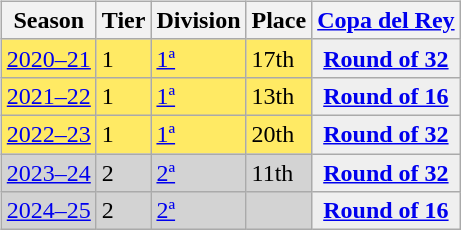<table>
<tr>
<td style="vertical-align:top;"><br><table class="wikitable">
<tr style="background:#f0f6fa;">
<th>Season</th>
<th>Tier</th>
<th>Division</th>
<th>Place</th>
<th><a href='#'>Copa del Rey</a></th>
</tr>
<tr>
<td style="background:#FFEA64;"><a href='#'>2020–21</a></td>
<td style="background:#FFEA64;">1</td>
<td style="background:#FFEA64;"><a href='#'>1ª</a></td>
<td style="background:#FFEA64;">17th</td>
<th style="background:#efefef;"><a href='#'>Round of 32</a></th>
</tr>
<tr>
<td style="background:#FFEA64;"><a href='#'>2021–22</a></td>
<td style="background:#FFEA64;">1</td>
<td style="background:#FFEA64;"><a href='#'>1ª</a></td>
<td style="background:#FFEA64;">13th</td>
<th style="background:#efefef;"><a href='#'>Round of 16</a></th>
</tr>
<tr>
<td style="background:#FFEA64;"><a href='#'>2022–23</a></td>
<td style="background:#FFEA64;">1</td>
<td style="background:#FFEA64;"><a href='#'>1ª</a></td>
<td style="background:#FFEA64;">20th</td>
<th style="background:#efefef;"><a href='#'>Round of 32</a></th>
</tr>
<tr>
<td style="background:#D3D3D3;"><a href='#'>2023–24</a></td>
<td style="background:#D3D3D3;">2</td>
<td style="background:#D3D3D3;"><a href='#'>2ª</a></td>
<td style="background:#D3D3D3;">11th</td>
<th style="background:#efefef;"><a href='#'>Round of 32</a></th>
</tr>
<tr>
<td style="background:#D3D3D3;"><a href='#'>2024–25</a></td>
<td style="background:#D3D3D3;">2</td>
<td style="background:#D3D3D3;"><a href='#'>2ª</a></td>
<td style="background:#D3D3D3;"></td>
<th style="background:#efefef;"><a href='#'>Round of 16</a></th>
</tr>
</table>
</td>
</tr>
</table>
